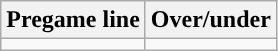<table class="wikitable">
<tr align="center">
<th>Pregame line</th>
<th>Over/under</th>
</tr>
<tr align="center">
<td></td>
<td></td>
</tr>
</table>
